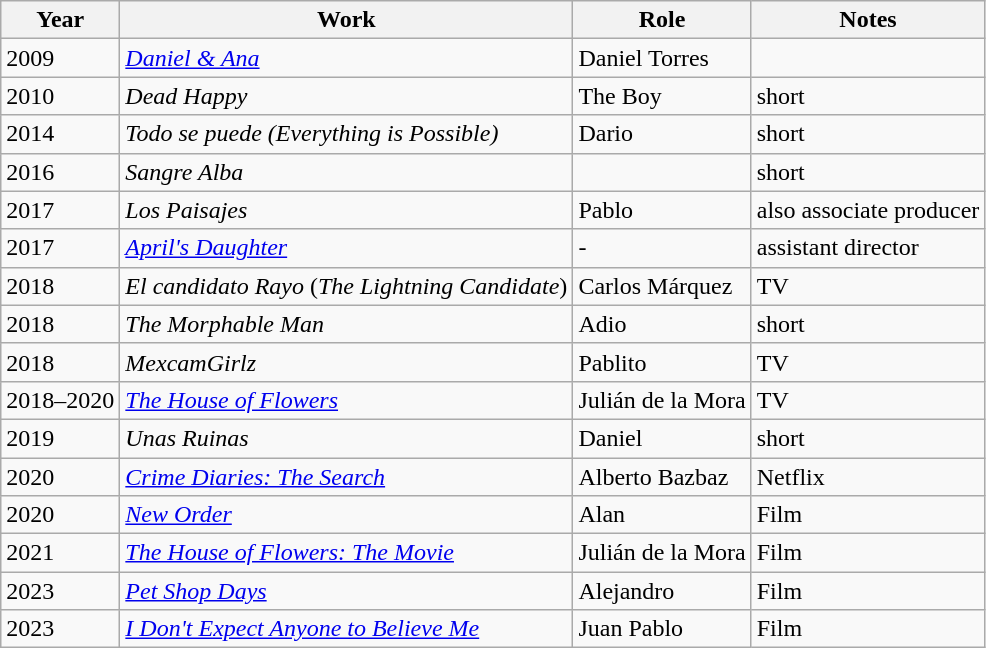<table class="wikitable">
<tr>
<th>Year</th>
<th>Work</th>
<th>Role</th>
<th>Notes</th>
</tr>
<tr>
<td>2009</td>
<td><em><a href='#'>Daniel & Ana</a></em></td>
<td>Daniel Torres</td>
<td></td>
</tr>
<tr>
<td>2010</td>
<td><em>Dead Happy</em></td>
<td>The Boy</td>
<td>short</td>
</tr>
<tr>
<td>2014</td>
<td><em>Todo se puede (Everything is Possible)</em></td>
<td>Dario</td>
<td>short</td>
</tr>
<tr>
<td>2016</td>
<td><em>Sangre Alba</em></td>
<td></td>
<td>short</td>
</tr>
<tr>
<td>2017</td>
<td><em>Los Paisajes</em></td>
<td>Pablo</td>
<td>also associate producer</td>
</tr>
<tr>
<td>2017</td>
<td><em><a href='#'>April's Daughter</a></em></td>
<td>-</td>
<td>assistant director</td>
</tr>
<tr>
<td>2018</td>
<td><em>El candidato Rayo</em> (<em>The Lightning Candidate</em>)</td>
<td>Carlos Márquez</td>
<td>TV</td>
</tr>
<tr>
<td>2018</td>
<td><em>The Morphable Man</em></td>
<td>Adio</td>
<td>short</td>
</tr>
<tr>
<td>2018</td>
<td><em>MexcamGirlz</em></td>
<td>Pablito</td>
<td>TV</td>
</tr>
<tr>
<td>2018–2020</td>
<td><em><a href='#'>The House of Flowers</a></em></td>
<td>Julián de la Mora</td>
<td>TV</td>
</tr>
<tr>
<td>2019</td>
<td><em>Unas Ruinas</em></td>
<td>Daniel</td>
<td>short</td>
</tr>
<tr>
<td>2020</td>
<td><em><a href='#'>Crime Diaries: The Search</a></em></td>
<td>Alberto Bazbaz</td>
<td>Netflix</td>
</tr>
<tr>
<td>2020</td>
<td><em><a href='#'>New Order</a></em></td>
<td>Alan</td>
<td>Film</td>
</tr>
<tr>
<td>2021</td>
<td><em><a href='#'>The House of Flowers: The Movie</a></em></td>
<td>Julián de la Mora</td>
<td>Film</td>
</tr>
<tr>
<td>2023</td>
<td><em><a href='#'>Pet Shop Days</a></em></td>
<td>Alejandro</td>
<td>Film</td>
</tr>
<tr>
<td>2023</td>
<td><em><a href='#'>I Don't Expect Anyone to Believe Me</a></em></td>
<td>Juan Pablo</td>
<td>Film</td>
</tr>
</table>
